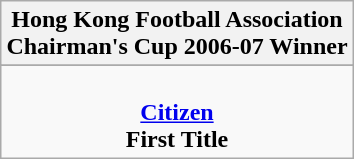<table class="wikitable" style="text-align: center; margin: 0 auto;">
<tr>
<th>Hong Kong Football Association <br>Chairman's Cup 2006-07 Winner</th>
</tr>
<tr>
</tr>
<tr>
<td><br><strong><a href='#'>Citizen</a></strong><br><strong>First Title</strong></td>
</tr>
</table>
